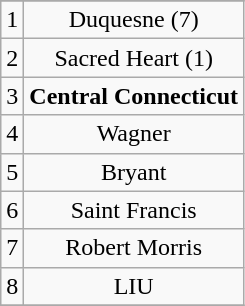<table class="wikitable">
<tr align="center">
</tr>
<tr align="center">
<td>1</td>
<td>Duquesne (7)</td>
</tr>
<tr align="center">
<td>2</td>
<td>Sacred Heart (1)</td>
</tr>
<tr align="center">
<td>3</td>
<td><strong>Central Connecticut</strong></td>
</tr>
<tr align="center">
<td>4</td>
<td>Wagner</td>
</tr>
<tr align="center">
<td>5</td>
<td>Bryant</td>
</tr>
<tr align="center">
<td>6</td>
<td>Saint Francis</td>
</tr>
<tr align="center">
<td>7</td>
<td>Robert Morris</td>
</tr>
<tr align="center">
<td>8</td>
<td>LIU</td>
</tr>
<tr>
</tr>
</table>
